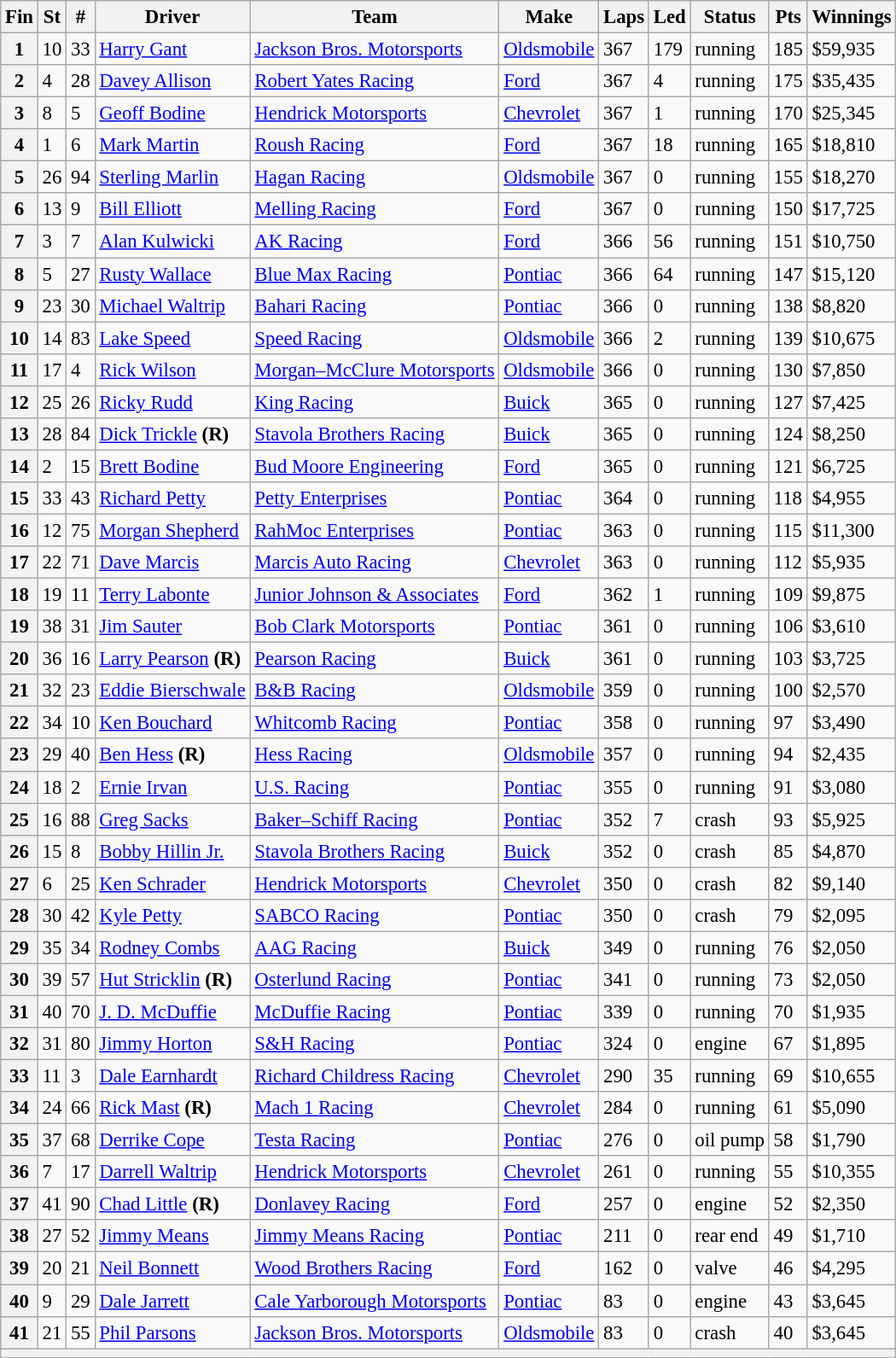<table class="wikitable" style="font-size:95%">
<tr>
<th>Fin</th>
<th>St</th>
<th>#</th>
<th>Driver</th>
<th>Team</th>
<th>Make</th>
<th>Laps</th>
<th>Led</th>
<th>Status</th>
<th>Pts</th>
<th>Winnings</th>
</tr>
<tr>
<th>1</th>
<td>10</td>
<td>33</td>
<td><a href='#'>Harry Gant</a></td>
<td><a href='#'>Jackson Bros. Motorsports</a></td>
<td><a href='#'>Oldsmobile</a></td>
<td>367</td>
<td>179</td>
<td>running</td>
<td>185</td>
<td>$59,935</td>
</tr>
<tr>
<th>2</th>
<td>4</td>
<td>28</td>
<td><a href='#'>Davey Allison</a></td>
<td><a href='#'>Robert Yates Racing</a></td>
<td><a href='#'>Ford</a></td>
<td>367</td>
<td>4</td>
<td>running</td>
<td>175</td>
<td>$35,435</td>
</tr>
<tr>
<th>3</th>
<td>8</td>
<td>5</td>
<td><a href='#'>Geoff Bodine</a></td>
<td><a href='#'>Hendrick Motorsports</a></td>
<td><a href='#'>Chevrolet</a></td>
<td>367</td>
<td>1</td>
<td>running</td>
<td>170</td>
<td>$25,345</td>
</tr>
<tr>
<th>4</th>
<td>1</td>
<td>6</td>
<td><a href='#'>Mark Martin</a></td>
<td><a href='#'>Roush Racing</a></td>
<td><a href='#'>Ford</a></td>
<td>367</td>
<td>18</td>
<td>running</td>
<td>165</td>
<td>$18,810</td>
</tr>
<tr>
<th>5</th>
<td>26</td>
<td>94</td>
<td><a href='#'>Sterling Marlin</a></td>
<td><a href='#'>Hagan Racing</a></td>
<td><a href='#'>Oldsmobile</a></td>
<td>367</td>
<td>0</td>
<td>running</td>
<td>155</td>
<td>$18,270</td>
</tr>
<tr>
<th>6</th>
<td>13</td>
<td>9</td>
<td><a href='#'>Bill Elliott</a></td>
<td><a href='#'>Melling Racing</a></td>
<td><a href='#'>Ford</a></td>
<td>367</td>
<td>0</td>
<td>running</td>
<td>150</td>
<td>$17,725</td>
</tr>
<tr>
<th>7</th>
<td>3</td>
<td>7</td>
<td><a href='#'>Alan Kulwicki</a></td>
<td><a href='#'>AK Racing</a></td>
<td><a href='#'>Ford</a></td>
<td>366</td>
<td>56</td>
<td>running</td>
<td>151</td>
<td>$10,750</td>
</tr>
<tr>
<th>8</th>
<td>5</td>
<td>27</td>
<td><a href='#'>Rusty Wallace</a></td>
<td><a href='#'>Blue Max Racing</a></td>
<td><a href='#'>Pontiac</a></td>
<td>366</td>
<td>64</td>
<td>running</td>
<td>147</td>
<td>$15,120</td>
</tr>
<tr>
<th>9</th>
<td>23</td>
<td>30</td>
<td><a href='#'>Michael Waltrip</a></td>
<td><a href='#'>Bahari Racing</a></td>
<td><a href='#'>Pontiac</a></td>
<td>366</td>
<td>0</td>
<td>running</td>
<td>138</td>
<td>$8,820</td>
</tr>
<tr>
<th>10</th>
<td>14</td>
<td>83</td>
<td><a href='#'>Lake Speed</a></td>
<td><a href='#'>Speed Racing</a></td>
<td><a href='#'>Oldsmobile</a></td>
<td>366</td>
<td>2</td>
<td>running</td>
<td>139</td>
<td>$10,675</td>
</tr>
<tr>
<th>11</th>
<td>17</td>
<td>4</td>
<td><a href='#'>Rick Wilson</a></td>
<td><a href='#'>Morgan–McClure Motorsports</a></td>
<td><a href='#'>Oldsmobile</a></td>
<td>366</td>
<td>0</td>
<td>running</td>
<td>130</td>
<td>$7,850</td>
</tr>
<tr>
<th>12</th>
<td>25</td>
<td>26</td>
<td><a href='#'>Ricky Rudd</a></td>
<td><a href='#'>King Racing</a></td>
<td><a href='#'>Buick</a></td>
<td>365</td>
<td>0</td>
<td>running</td>
<td>127</td>
<td>$7,425</td>
</tr>
<tr>
<th>13</th>
<td>28</td>
<td>84</td>
<td><a href='#'>Dick Trickle</a> <strong>(R)</strong></td>
<td><a href='#'>Stavola Brothers Racing</a></td>
<td><a href='#'>Buick</a></td>
<td>365</td>
<td>0</td>
<td>running</td>
<td>124</td>
<td>$8,250</td>
</tr>
<tr>
<th>14</th>
<td>2</td>
<td>15</td>
<td><a href='#'>Brett Bodine</a></td>
<td><a href='#'>Bud Moore Engineering</a></td>
<td><a href='#'>Ford</a></td>
<td>365</td>
<td>0</td>
<td>running</td>
<td>121</td>
<td>$6,725</td>
</tr>
<tr>
<th>15</th>
<td>33</td>
<td>43</td>
<td><a href='#'>Richard Petty</a></td>
<td><a href='#'>Petty Enterprises</a></td>
<td><a href='#'>Pontiac</a></td>
<td>364</td>
<td>0</td>
<td>running</td>
<td>118</td>
<td>$4,955</td>
</tr>
<tr>
<th>16</th>
<td>12</td>
<td>75</td>
<td><a href='#'>Morgan Shepherd</a></td>
<td><a href='#'>RahMoc Enterprises</a></td>
<td><a href='#'>Pontiac</a></td>
<td>363</td>
<td>0</td>
<td>running</td>
<td>115</td>
<td>$11,300</td>
</tr>
<tr>
<th>17</th>
<td>22</td>
<td>71</td>
<td><a href='#'>Dave Marcis</a></td>
<td><a href='#'>Marcis Auto Racing</a></td>
<td><a href='#'>Chevrolet</a></td>
<td>363</td>
<td>0</td>
<td>running</td>
<td>112</td>
<td>$5,935</td>
</tr>
<tr>
<th>18</th>
<td>19</td>
<td>11</td>
<td><a href='#'>Terry Labonte</a></td>
<td><a href='#'>Junior Johnson & Associates</a></td>
<td><a href='#'>Ford</a></td>
<td>362</td>
<td>1</td>
<td>running</td>
<td>109</td>
<td>$9,875</td>
</tr>
<tr>
<th>19</th>
<td>38</td>
<td>31</td>
<td><a href='#'>Jim Sauter</a></td>
<td><a href='#'>Bob Clark Motorsports</a></td>
<td><a href='#'>Pontiac</a></td>
<td>361</td>
<td>0</td>
<td>running</td>
<td>106</td>
<td>$3,610</td>
</tr>
<tr>
<th>20</th>
<td>36</td>
<td>16</td>
<td><a href='#'>Larry Pearson</a> <strong>(R)</strong></td>
<td><a href='#'>Pearson Racing</a></td>
<td><a href='#'>Buick</a></td>
<td>361</td>
<td>0</td>
<td>running</td>
<td>103</td>
<td>$3,725</td>
</tr>
<tr>
<th>21</th>
<td>32</td>
<td>23</td>
<td><a href='#'>Eddie Bierschwale</a></td>
<td><a href='#'>B&B Racing</a></td>
<td><a href='#'>Oldsmobile</a></td>
<td>359</td>
<td>0</td>
<td>running</td>
<td>100</td>
<td>$2,570</td>
</tr>
<tr>
<th>22</th>
<td>34</td>
<td>10</td>
<td><a href='#'>Ken Bouchard</a></td>
<td><a href='#'>Whitcomb Racing</a></td>
<td><a href='#'>Pontiac</a></td>
<td>358</td>
<td>0</td>
<td>running</td>
<td>97</td>
<td>$3,490</td>
</tr>
<tr>
<th>23</th>
<td>29</td>
<td>40</td>
<td><a href='#'>Ben Hess</a> <strong>(R)</strong></td>
<td><a href='#'>Hess Racing</a></td>
<td><a href='#'>Oldsmobile</a></td>
<td>357</td>
<td>0</td>
<td>running</td>
<td>94</td>
<td>$2,435</td>
</tr>
<tr>
<th>24</th>
<td>18</td>
<td>2</td>
<td><a href='#'>Ernie Irvan</a></td>
<td><a href='#'>U.S. Racing</a></td>
<td><a href='#'>Pontiac</a></td>
<td>355</td>
<td>0</td>
<td>running</td>
<td>91</td>
<td>$3,080</td>
</tr>
<tr>
<th>25</th>
<td>16</td>
<td>88</td>
<td><a href='#'>Greg Sacks</a></td>
<td><a href='#'>Baker–Schiff Racing</a></td>
<td><a href='#'>Pontiac</a></td>
<td>352</td>
<td>7</td>
<td>crash</td>
<td>93</td>
<td>$5,925</td>
</tr>
<tr>
<th>26</th>
<td>15</td>
<td>8</td>
<td><a href='#'>Bobby Hillin Jr.</a></td>
<td><a href='#'>Stavola Brothers Racing</a></td>
<td><a href='#'>Buick</a></td>
<td>352</td>
<td>0</td>
<td>crash</td>
<td>85</td>
<td>$4,870</td>
</tr>
<tr>
<th>27</th>
<td>6</td>
<td>25</td>
<td><a href='#'>Ken Schrader</a></td>
<td><a href='#'>Hendrick Motorsports</a></td>
<td><a href='#'>Chevrolet</a></td>
<td>350</td>
<td>0</td>
<td>crash</td>
<td>82</td>
<td>$9,140</td>
</tr>
<tr>
<th>28</th>
<td>30</td>
<td>42</td>
<td><a href='#'>Kyle Petty</a></td>
<td><a href='#'>SABCO Racing</a></td>
<td><a href='#'>Pontiac</a></td>
<td>350</td>
<td>0</td>
<td>crash</td>
<td>79</td>
<td>$2,095</td>
</tr>
<tr>
<th>29</th>
<td>35</td>
<td>34</td>
<td><a href='#'>Rodney Combs</a></td>
<td><a href='#'>AAG Racing</a></td>
<td><a href='#'>Buick</a></td>
<td>349</td>
<td>0</td>
<td>running</td>
<td>76</td>
<td>$2,050</td>
</tr>
<tr>
<th>30</th>
<td>39</td>
<td>57</td>
<td><a href='#'>Hut Stricklin</a> <strong>(R)</strong></td>
<td><a href='#'>Osterlund Racing</a></td>
<td><a href='#'>Pontiac</a></td>
<td>341</td>
<td>0</td>
<td>running</td>
<td>73</td>
<td>$2,050</td>
</tr>
<tr>
<th>31</th>
<td>40</td>
<td>70</td>
<td><a href='#'>J. D. McDuffie</a></td>
<td><a href='#'>McDuffie Racing</a></td>
<td><a href='#'>Pontiac</a></td>
<td>339</td>
<td>0</td>
<td>running</td>
<td>70</td>
<td>$1,935</td>
</tr>
<tr>
<th>32</th>
<td>31</td>
<td>80</td>
<td><a href='#'>Jimmy Horton</a></td>
<td><a href='#'>S&H Racing</a></td>
<td><a href='#'>Pontiac</a></td>
<td>324</td>
<td>0</td>
<td>engine</td>
<td>67</td>
<td>$1,895</td>
</tr>
<tr>
<th>33</th>
<td>11</td>
<td>3</td>
<td><a href='#'>Dale Earnhardt</a></td>
<td><a href='#'>Richard Childress Racing</a></td>
<td><a href='#'>Chevrolet</a></td>
<td>290</td>
<td>35</td>
<td>running</td>
<td>69</td>
<td>$10,655</td>
</tr>
<tr>
<th>34</th>
<td>24</td>
<td>66</td>
<td><a href='#'>Rick Mast</a> <strong>(R)</strong></td>
<td><a href='#'>Mach 1 Racing</a></td>
<td><a href='#'>Chevrolet</a></td>
<td>284</td>
<td>0</td>
<td>running</td>
<td>61</td>
<td>$5,090</td>
</tr>
<tr>
<th>35</th>
<td>37</td>
<td>68</td>
<td><a href='#'>Derrike Cope</a></td>
<td><a href='#'>Testa Racing</a></td>
<td><a href='#'>Pontiac</a></td>
<td>276</td>
<td>0</td>
<td>oil pump</td>
<td>58</td>
<td>$1,790</td>
</tr>
<tr>
<th>36</th>
<td>7</td>
<td>17</td>
<td><a href='#'>Darrell Waltrip</a></td>
<td><a href='#'>Hendrick Motorsports</a></td>
<td><a href='#'>Chevrolet</a></td>
<td>261</td>
<td>0</td>
<td>running</td>
<td>55</td>
<td>$10,355</td>
</tr>
<tr>
<th>37</th>
<td>41</td>
<td>90</td>
<td><a href='#'>Chad Little</a> <strong>(R)</strong></td>
<td><a href='#'>Donlavey Racing</a></td>
<td><a href='#'>Ford</a></td>
<td>257</td>
<td>0</td>
<td>engine</td>
<td>52</td>
<td>$2,350</td>
</tr>
<tr>
<th>38</th>
<td>27</td>
<td>52</td>
<td><a href='#'>Jimmy Means</a></td>
<td><a href='#'>Jimmy Means Racing</a></td>
<td><a href='#'>Pontiac</a></td>
<td>211</td>
<td>0</td>
<td>rear end</td>
<td>49</td>
<td>$1,710</td>
</tr>
<tr>
<th>39</th>
<td>20</td>
<td>21</td>
<td><a href='#'>Neil Bonnett</a></td>
<td><a href='#'>Wood Brothers Racing</a></td>
<td><a href='#'>Ford</a></td>
<td>162</td>
<td>0</td>
<td>valve</td>
<td>46</td>
<td>$4,295</td>
</tr>
<tr>
<th>40</th>
<td>9</td>
<td>29</td>
<td><a href='#'>Dale Jarrett</a></td>
<td><a href='#'>Cale Yarborough Motorsports</a></td>
<td><a href='#'>Pontiac</a></td>
<td>83</td>
<td>0</td>
<td>engine</td>
<td>43</td>
<td>$3,645</td>
</tr>
<tr>
<th>41</th>
<td>21</td>
<td>55</td>
<td><a href='#'>Phil Parsons</a></td>
<td><a href='#'>Jackson Bros. Motorsports</a></td>
<td><a href='#'>Oldsmobile</a></td>
<td>83</td>
<td>0</td>
<td>crash</td>
<td>40</td>
<td>$3,645</td>
</tr>
<tr>
<th colspan="11"></th>
</tr>
</table>
